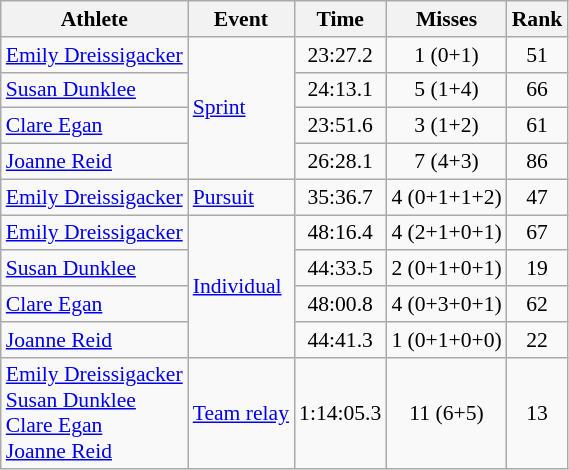<table class=wikitable style=font-size:90%;text-align:center>
<tr>
<th>Athlete</th>
<th>Event</th>
<th>Time</th>
<th>Misses</th>
<th>Rank</th>
</tr>
<tr>
<td align=left><a href='#'>Emily Dreissigacker</a></td>
<td style="text-align:left;" rowspan="4"><a href='#'>Sprint</a></td>
<td>23:27.2</td>
<td>1 (0+1)</td>
<td>51</td>
</tr>
<tr>
<td align=left><a href='#'>Susan Dunklee</a></td>
<td>24:13.1</td>
<td>5 (1+4)</td>
<td>66</td>
</tr>
<tr>
<td align=left><a href='#'>Clare Egan</a></td>
<td>23:51.6</td>
<td>3 (1+2)</td>
<td>61</td>
</tr>
<tr>
<td align=left><a href='#'>Joanne Reid</a></td>
<td>26:28.1</td>
<td>7 (4+3)</td>
<td>86</td>
</tr>
<tr>
<td align=left><a href='#'>Emily Dreissigacker</a></td>
<td align=left><a href='#'>Pursuit</a></td>
<td>35:36.7</td>
<td>4 (0+1+1+2)</td>
<td>47</td>
</tr>
<tr>
<td align=left><a href='#'>Emily Dreissigacker</a></td>
<td style="text-align:left;" rowspan="4"><a href='#'>Individual</a></td>
<td>48:16.4</td>
<td>4 (2+1+0+1)</td>
<td>67</td>
</tr>
<tr>
<td align=left><a href='#'>Susan Dunklee</a></td>
<td>44:33.5</td>
<td>2 (0+1+0+1)</td>
<td>19</td>
</tr>
<tr>
<td align=left><a href='#'>Clare Egan</a></td>
<td>48:00.8</td>
<td>4 (0+3+0+1)</td>
<td>62</td>
</tr>
<tr>
<td align=left><a href='#'>Joanne Reid</a></td>
<td>44:41.3</td>
<td>1 (0+1+0+0)</td>
<td>22</td>
</tr>
<tr>
<td align=left><a href='#'>Emily Dreissigacker</a><br><a href='#'>Susan Dunklee</a><br><a href='#'>Clare Egan</a><br><a href='#'>Joanne Reid</a></td>
<td align=left><a href='#'>Team relay</a></td>
<td>1:14:05.3</td>
<td>11 (6+5)</td>
<td>13</td>
</tr>
</table>
